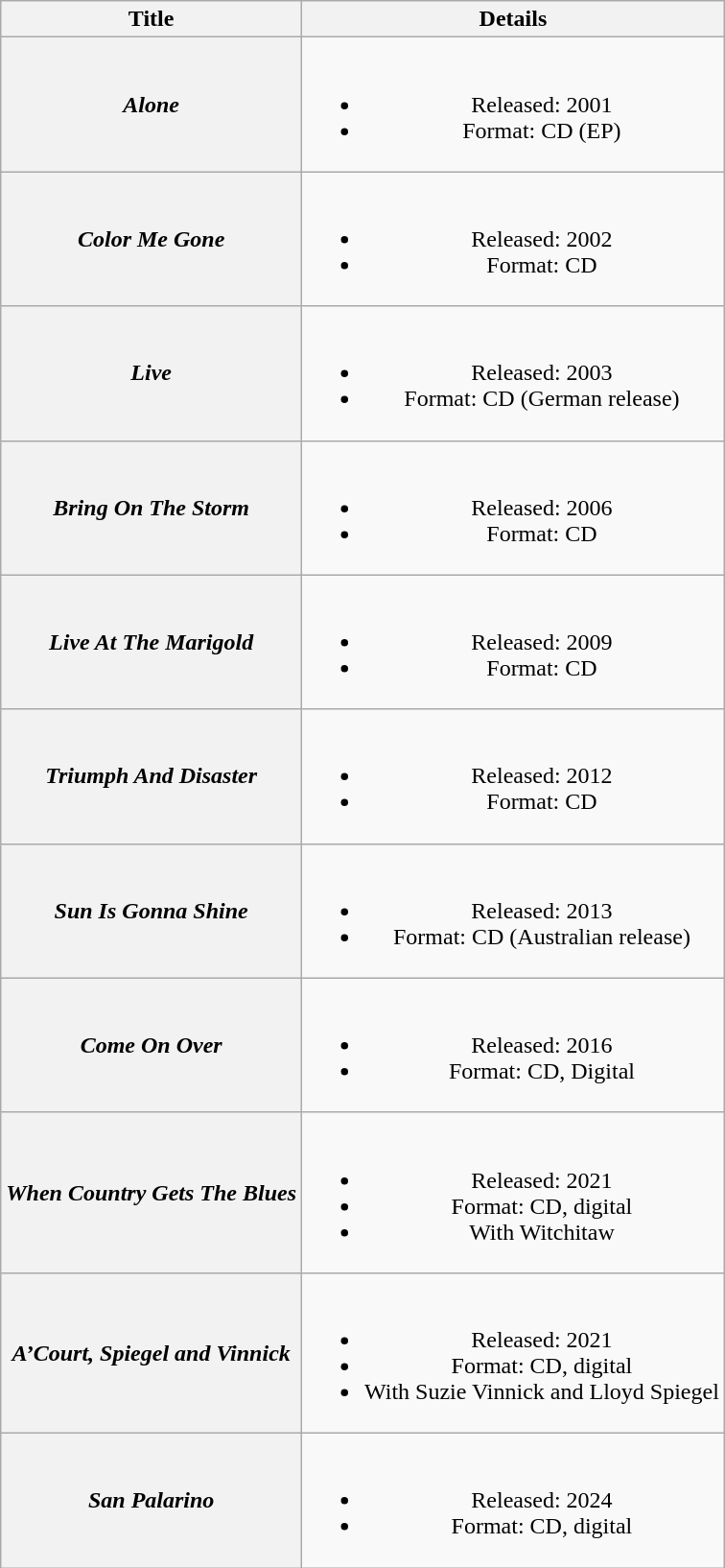<table class="wikitable plainrowheaders" style="text-align:center;" border="1">
<tr>
<th>Title</th>
<th>Details</th>
</tr>
<tr>
<th scope="row"><em>Alone</em></th>
<td><br><ul><li>Released: 2001</li><li>Format: CD (EP)</li></ul></td>
</tr>
<tr>
<th scope="row"><em>Color Me Gone</em></th>
<td><br><ul><li>Released: 2002</li><li>Format: CD</li></ul></td>
</tr>
<tr>
<th scope="row"><em>Live</em></th>
<td><br><ul><li>Released: 2003</li><li>Format: CD (German release)</li></ul></td>
</tr>
<tr>
<th scope="row"><em>Bring On The Storm</em></th>
<td><br><ul><li>Released: 2006</li><li>Format: CD</li></ul></td>
</tr>
<tr>
<th scope="row"><em>Live At The Marigold</em></th>
<td><br><ul><li>Released: 2009</li><li>Format: CD</li></ul></td>
</tr>
<tr>
<th scope="row"><em>Triumph And Disaster</em></th>
<td><br><ul><li>Released: 2012</li><li>Format: CD</li></ul></td>
</tr>
<tr>
<th scope="row"><em>Sun Is Gonna Shine</em></th>
<td><br><ul><li>Released: 2013</li><li>Format: CD (Australian release)</li></ul></td>
</tr>
<tr>
<th scope="row"><em>Come On Over</em></th>
<td><br><ul><li>Released: 2016</li><li>Format: CD, Digital</li></ul></td>
</tr>
<tr>
<th scope="row"><em>When Country Gets The Blues</em></th>
<td><br><ul><li>Released: 2021</li><li>Format: CD, digital</li><li>With Witchitaw</li></ul></td>
</tr>
<tr>
<th scope="row"><em>A’Court, Spiegel and Vinnick</em></th>
<td><br><ul><li>Released: 2021</li><li>Format: CD, digital</li><li>With Suzie Vinnick and Lloyd Spiegel</li></ul></td>
</tr>
<tr>
<th scope="row"><em>San Palarino</em></th>
<td><br><ul><li>Released: 2024</li><li>Format: CD, digital</li></ul></td>
</tr>
</table>
